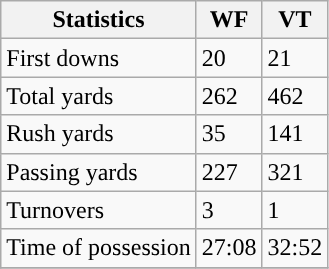<table class="wikitable" style="float: left;">
<tr>
<th>Statistics</th>
<th>WF</th>
<th>VT</th>
</tr>
<tr>
<td>First downs</td>
<td>20</td>
<td>21</td>
</tr>
<tr>
<td>Total yards</td>
<td>262</td>
<td>462</td>
</tr>
<tr>
<td>Rush yards</td>
<td>35</td>
<td>141</td>
</tr>
<tr>
<td>Passing yards</td>
<td>227</td>
<td>321</td>
</tr>
<tr>
<td>Turnovers</td>
<td>3</td>
<td>1</td>
</tr>
<tr>
<td>Time of possession</td>
<td>27:08</td>
<td>32:52</td>
</tr>
<tr>
</tr>
</table>
